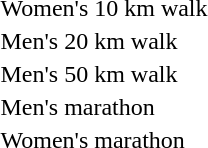<table>
<tr>
<td>Women's 10 km walk<br></td>
<td></td>
<td></td>
<td></td>
</tr>
<tr>
<td>Men's 20 km walk<br></td>
<td></td>
<td></td>
<td></td>
</tr>
<tr>
<td>Men's 50 km walk<br></td>
<td></td>
<td></td>
<td></td>
</tr>
<tr>
<td>Men's marathon<br></td>
<td></td>
<td></td>
<td></td>
</tr>
<tr>
<td>Women's marathon<br></td>
<td></td>
<td></td>
<td></td>
</tr>
</table>
